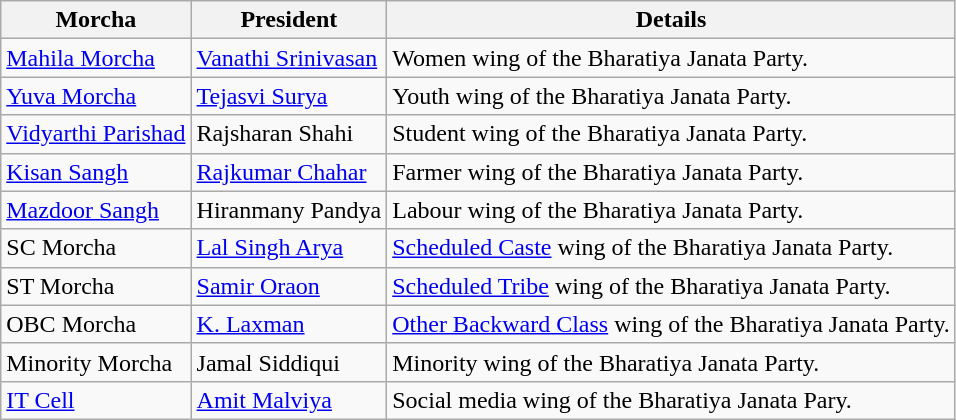<table class="wikitable sortable">
<tr>
<th>Morcha</th>
<th>President</th>
<th>Details</th>
</tr>
<tr>
<td><a href='#'>Mahila Morcha</a></td>
<td><a href='#'>Vanathi Srinivasan</a></td>
<td>Women wing of the Bharatiya Janata Party.</td>
</tr>
<tr>
<td><a href='#'>Yuva Morcha</a></td>
<td><a href='#'>Tejasvi Surya</a></td>
<td>Youth wing of the Bharatiya Janata Party.</td>
</tr>
<tr>
<td><a href='#'>Vidyarthi Parishad</a></td>
<td>Rajsharan Shahi</td>
<td>Student wing of the Bharatiya Janata Party.</td>
</tr>
<tr>
<td><a href='#'>Kisan Sangh</a></td>
<td><a href='#'>Rajkumar Chahar</a></td>
<td>Farmer wing of the Bharatiya Janata Party.</td>
</tr>
<tr>
<td><a href='#'>Mazdoor Sangh</a></td>
<td>Hiranmany Pandya</td>
<td>Labour wing of the Bharatiya Janata Party.</td>
</tr>
<tr>
<td>SC Morcha</td>
<td><a href='#'>Lal Singh Arya</a></td>
<td><a href='#'>Scheduled Caste</a> wing of the Bharatiya Janata Party.</td>
</tr>
<tr>
<td>ST Morcha</td>
<td><a href='#'>Samir Oraon</a></td>
<td><a href='#'>Scheduled Tribe</a> wing of the Bharatiya Janata Party.</td>
</tr>
<tr>
<td>OBC Morcha</td>
<td><a href='#'>K. Laxman</a></td>
<td><a href='#'>Other Backward Class</a> wing of the Bharatiya Janata Party.</td>
</tr>
<tr>
<td>Minority Morcha</td>
<td>Jamal Siddiqui</td>
<td>Minority wing of the Bharatiya Janata Party.</td>
</tr>
<tr>
<td><a href='#'>IT Cell</a></td>
<td><a href='#'>Amit Malviya</a></td>
<td>Social media wing of the Bharatiya Janata Pary.</td>
</tr>
</table>
